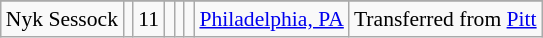<table class="wikitable sortable"  style="text-align:center; font-size:90%; ">
<tr>
</tr>
<tr>
<td>Nyk Sessock</td>
<td></td>
<td>11</td>
<td></td>
<td></td>
<td></td>
<td><a href='#'>Philadelphia, PA</a></td>
<td>Transferred from <a href='#'>Pitt</a></td>
</tr>
</table>
